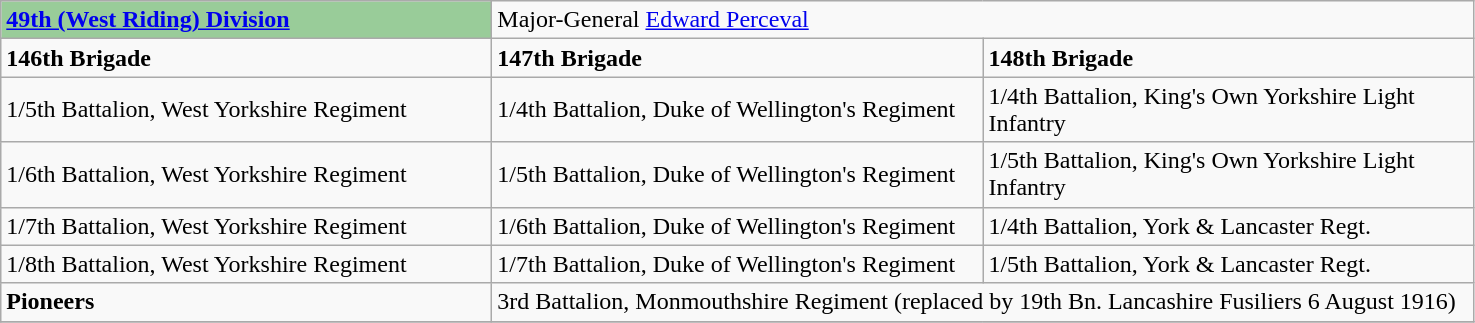<table class="wikitable">
<tr>
<td style="background:#99CC99"><strong><a href='#'>49th (West Riding) Division</a>  </strong></td>
<td colspan="2">Major-General <a href='#'>Edward Perceval</a></td>
</tr>
<tr>
<td width="320pt"><strong>146th Brigade</strong></td>
<td width="320pt"><strong>147th Brigade</strong></td>
<td width="320pt"><strong>148th Brigade</strong></td>
</tr>
<tr>
<td>1/5th Battalion, West Yorkshire Regiment</td>
<td>1/4th Battalion, Duke of Wellington's Regiment</td>
<td>1/4th Battalion, King's Own Yorkshire Light Infantry</td>
</tr>
<tr>
<td>1/6th Battalion, West Yorkshire Regiment</td>
<td>1/5th Battalion, Duke of Wellington's Regiment</td>
<td>1/5th Battalion, King's Own Yorkshire Light Infantry</td>
</tr>
<tr>
<td>1/7th Battalion, West Yorkshire Regiment</td>
<td>1/6th Battalion, Duke of Wellington's Regiment</td>
<td>1/4th Battalion, York & Lancaster Regt.</td>
</tr>
<tr>
<td>1/8th Battalion, West Yorkshire Regiment</td>
<td>1/7th Battalion, Duke of Wellington's Regiment</td>
<td>1/5th Battalion, York & Lancaster Regt.</td>
</tr>
<tr>
<td><strong>Pioneers</strong></td>
<td colspan="2">3rd Battalion, Monmouthshire Regiment (replaced by 19th Bn. Lancashire Fusiliers 6 August 1916)</td>
</tr>
<tr>
</tr>
</table>
